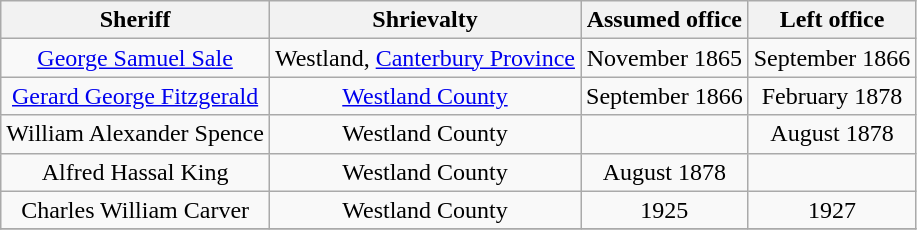<table class="wikitable plainrowheaders" style="text-align:center;">
<tr>
<th>Sheriff</th>
<th>Shrievalty</th>
<th>Assumed office</th>
<th>Left office</th>
</tr>
<tr>
<td><a href='#'>George Samuel Sale</a></td>
<td>Westland, <a href='#'>Canterbury Province</a></td>
<td>November 1865</td>
<td>September 1866</td>
</tr>
<tr>
<td><a href='#'>Gerard George Fitzgerald</a></td>
<td><a href='#'>Westland County</a></td>
<td>September 1866</td>
<td>February 1878</td>
</tr>
<tr>
<td>William Alexander Spence</td>
<td>Westland County</td>
<td></td>
<td>August 1878</td>
</tr>
<tr>
<td>Alfred Hassal King</td>
<td>Westland County</td>
<td>August 1878</td>
<td></td>
</tr>
<tr>
<td>Charles William Carver</td>
<td>Westland County</td>
<td>1925</td>
<td>1927</td>
</tr>
<tr>
</tr>
</table>
